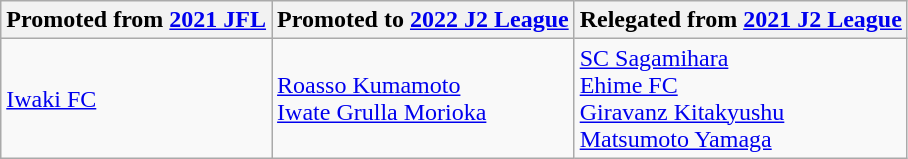<table class="wikitable">
<tr>
<th>Promoted from <a href='#'>2021 JFL</a></th>
<th>Promoted to <a href='#'>2022 J2 League</a></th>
<th>Relegated from <a href='#'>2021 J2 League</a></th>
</tr>
<tr>
<td><a href='#'>Iwaki FC</a></td>
<td><a href='#'>Roasso Kumamoto</a><br><a href='#'>Iwate Grulla Morioka</a></td>
<td><a href='#'>SC Sagamihara</a><br><a href='#'>Ehime FC</a><br> <a href='#'>Giravanz Kitakyushu</a> <br> <a href='#'>Matsumoto Yamaga</a></td>
</tr>
</table>
